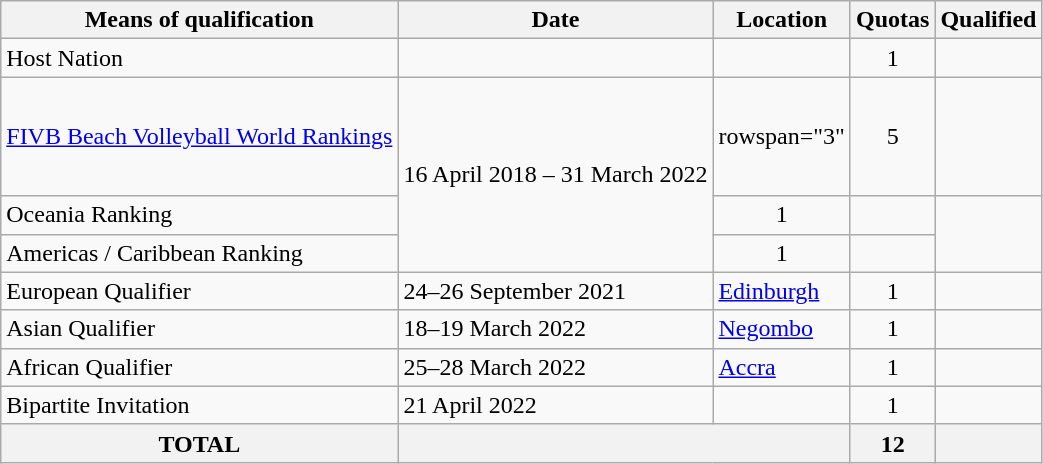<table class="wikitable">
<tr>
<th>Means of qualification</th>
<th>Date</th>
<th>Location</th>
<th>Quotas</th>
<th>Qualified</th>
</tr>
<tr>
<td>Host Nation</td>
<td></td>
<td></td>
<td align=center>1</td>
<td></td>
</tr>
<tr>
<td><a href='#'>FIVB Beach Volleyball World Rankings</a></td>
<td rowspan=3>16 April 2018 – 31 March 2022</td>
<td>rowspan="3" </td>
<td align=center>5</td>
<td><br><br><br><br></td>
</tr>
<tr>
<td>Oceania Ranking</td>
<td align=center>1</td>
<td></td>
</tr>
<tr>
<td>Americas / Caribbean Ranking</td>
<td align=center>1</td>
<td></td>
</tr>
<tr>
<td>European Qualifier</td>
<td>24–26 September 2021</td>
<td> <a href='#'>Edinburgh</a></td>
<td align=center>1</td>
<td></td>
</tr>
<tr>
<td>Asian Qualifier</td>
<td>18–19 March 2022</td>
<td> <a href='#'>Negombo</a></td>
<td align=center>1</td>
<td></td>
</tr>
<tr>
<td>African Qualifier</td>
<td>25–28 March 2022</td>
<td> <a href='#'>Accra</a></td>
<td align=center>1</td>
<td></td>
</tr>
<tr>
<td>Bipartite Invitation</td>
<td>21 April 2022</td>
<td></td>
<td align=center>1</td>
<td></td>
</tr>
<tr>
<th>TOTAL</th>
<th colspan="2"></th>
<th>12</th>
<th></th>
</tr>
</table>
